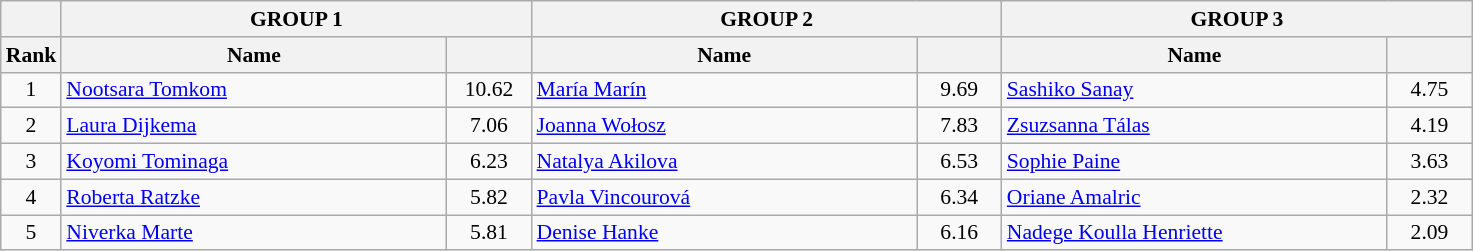<table class="wikitable" style="font-size:90%">
<tr>
<th></th>
<th colspan="2">GROUP 1</th>
<th colspan="2">GROUP 2</th>
<th colspan="2">GROUP 3</th>
</tr>
<tr>
<th width=30>Rank</th>
<th width=250>Name</th>
<th width=50></th>
<th width=250>Name</th>
<th width=50></th>
<th width=250>Name</th>
<th width=50></th>
</tr>
<tr>
<td align=center>1</td>
<td> <a href='#'>Nootsara Tomkom</a></td>
<td align=center>10.62</td>
<td> <a href='#'>María Marín</a></td>
<td align=center>9.69</td>
<td> <a href='#'>Sashiko Sanay</a></td>
<td align=center>4.75</td>
</tr>
<tr>
<td align=center>2</td>
<td> <a href='#'>Laura Dijkema</a></td>
<td align=center>7.06</td>
<td> <a href='#'>Joanna Wołosz</a></td>
<td align=center>7.83</td>
<td> <a href='#'>Zsuzsanna Tálas</a></td>
<td align=center>4.19</td>
</tr>
<tr>
<td align=center>3</td>
<td> <a href='#'>Koyomi Tominaga</a></td>
<td align=center>6.23</td>
<td> <a href='#'>Natalya Akilova</a></td>
<td align=center>6.53</td>
<td> <a href='#'>Sophie Paine</a></td>
<td align=center>3.63</td>
</tr>
<tr>
<td align=center>4</td>
<td> <a href='#'>Roberta Ratzke</a></td>
<td align=center>5.82</td>
<td> <a href='#'>Pavla Vincourová</a></td>
<td align=center>6.34</td>
<td> <a href='#'>Oriane Amalric</a></td>
<td align=center>2.32</td>
</tr>
<tr>
<td align=center>5</td>
<td> <a href='#'>Niverka Marte</a></td>
<td align=center>5.81</td>
<td> <a href='#'>Denise Hanke</a></td>
<td align=center>6.16</td>
<td> <a href='#'>Nadege Koulla Henriette</a></td>
<td align=center>2.09</td>
</tr>
</table>
